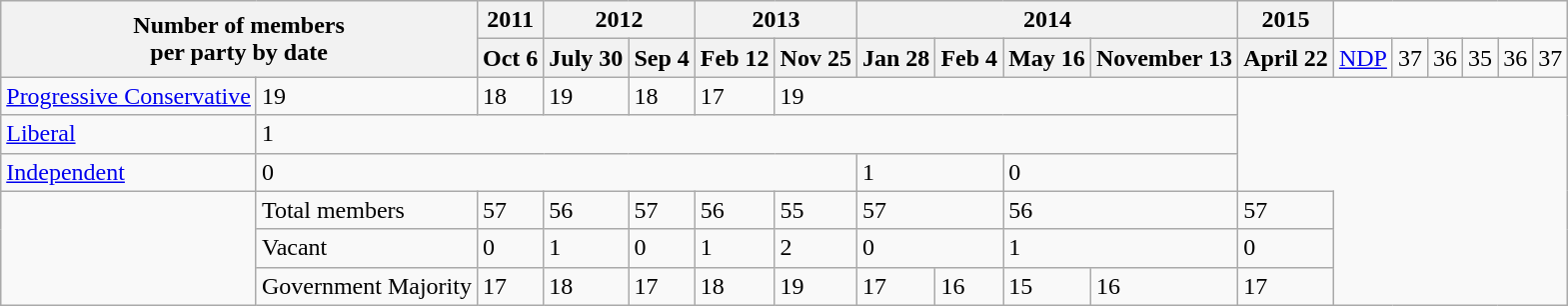<table class="wikitable">
<tr>
<th colspan=2 rowspan=2>Number of members<br>per party by date</th>
<th>2011</th>
<th colspan=2>2012</th>
<th colspan=2>2013</th>
<th colspan=4>2014</th>
<th>2015</th>
</tr>
<tr>
<th>Oct 6</th>
<th>July 30</th>
<th>Sep 4</th>
<th>Feb 12</th>
<th>Nov 25</th>
<th>Jan 28</th>
<th>Feb 4</th>
<th>May 16</th>
<th>November 13</th>
<th>April 22<br></th>
<td><a href='#'>NDP</a></td>
<td colspan=6>37</td>
<td>36</td>
<td>35</td>
<td>36</td>
<td>37</td>
</tr>
<tr>
<td><a href='#'>Progressive Conservative</a></td>
<td>19</td>
<td>18</td>
<td>19</td>
<td>18</td>
<td>17</td>
<td colspan=5>19</td>
</tr>
<tr>
<td><a href='#'>Liberal</a></td>
<td colspan=10>1</td>
</tr>
<tr>
<td><a href='#'>Independent</a></td>
<td colspan=6>0</td>
<td colspan=2>1</td>
<td colspan=2>0</td>
</tr>
<tr>
<td rowspan=4></td>
<td>Total members</td>
<td>57</td>
<td>56</td>
<td>57</td>
<td>56</td>
<td>55</td>
<td colspan=2>57</td>
<td colspan=2>56</td>
<td>57</td>
</tr>
<tr>
<td>Vacant</td>
<td>0</td>
<td>1</td>
<td>0</td>
<td>1</td>
<td>2</td>
<td colspan=2>0</td>
<td colspan=2>1</td>
<td>0</td>
</tr>
<tr>
<td>Government Majority</td>
<td>17</td>
<td>18</td>
<td>17</td>
<td>18</td>
<td>19</td>
<td>17</td>
<td>16</td>
<td>15</td>
<td>16</td>
<td>17</td>
</tr>
</table>
